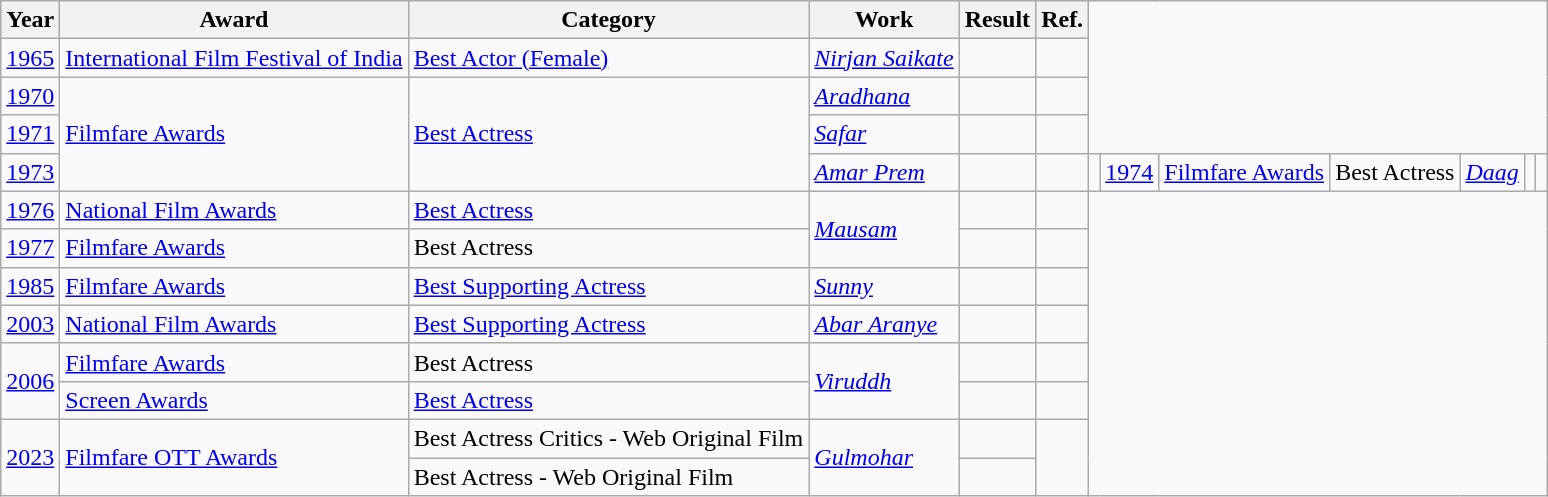<table class="wikitable">
<tr>
<th>Year</th>
<th>Award</th>
<th>Category</th>
<th>Work</th>
<th>Result</th>
<th>Ref.</th>
</tr>
<tr>
<td><a href='#'>1965</a></td>
<td><a href='#'>International Film Festival of India</a></td>
<td><a href='#'>Best Actor (Female)</a></td>
<td><em><a href='#'>Nirjan Saikate</a></em></td>
<td></td>
<td></td>
</tr>
<tr>
<td><a href='#'>1970</a></td>
<td rowspan="3"><a href='#'>Filmfare Awards</a></td>
<td rowspan="3"><a href='#'>Best Actress</a></td>
<td><em><a href='#'>Aradhana</a></em></td>
<td></td>
<td></td>
</tr>
<tr>
<td><a href='#'>1971</a></td>
<td><em><a href='#'>Safar</a></em></td>
<td></td>
<td></td>
</tr>
<tr>
<td><a href='#'>1973</a></td>
<td><em><a href='#'>Amar Prem</a></em></td>
<td></td>
<td></td>
<td></td>
<td><a href='#'>1974</a></td>
<td><a href='#'>Filmfare Awards</a></td>
<td>Best Actress</td>
<td><em><a href='#'> Daag</a></em></td>
<td></td>
<td></td>
</tr>
<tr>
<td><a href='#'>1976</a></td>
<td><a href='#'>National Film Awards</a></td>
<td><a href='#'>Best Actress</a></td>
<td rowspan="2"><em><a href='#'>Mausam</a></em></td>
<td></td>
<td></td>
</tr>
<tr>
<td><a href='#'>1977</a></td>
<td><a href='#'>Filmfare Awards</a></td>
<td>Best Actress</td>
<td></td>
<td></td>
</tr>
<tr>
<td><a href='#'>1985</a></td>
<td><a href='#'>Filmfare Awards</a></td>
<td><a href='#'>Best Supporting Actress</a></td>
<td><em><a href='#'>Sunny</a></em></td>
<td></td>
<td></td>
</tr>
<tr>
<td><a href='#'>2003</a></td>
<td><a href='#'>National Film Awards</a></td>
<td><a href='#'>Best Supporting Actress</a></td>
<td><em><a href='#'>Abar Aranye</a></em></td>
<td></td>
<td></td>
</tr>
<tr>
<td rowspan="2"><a href='#'>2006</a></td>
<td><a href='#'>Filmfare Awards</a></td>
<td>Best Actress</td>
<td rowspan="2"><em><a href='#'>Viruddh</a></em></td>
<td></td>
<td></td>
</tr>
<tr>
<td><a href='#'>Screen Awards</a></td>
<td><a href='#'>Best Actress</a></td>
<td></td>
<td></td>
</tr>
<tr>
<td rowspan="2"><a href='#'>2023</a></td>
<td rowspan="2"><a href='#'>Filmfare OTT Awards</a></td>
<td>Best Actress Critics - Web Original Film</td>
<td rowspan="2"><a href='#'><em>Gulmohar</em></a></td>
<td></td>
<td rowspan="2"></td>
</tr>
<tr>
<td>Best Actress - Web Original Film</td>
<td></td>
</tr>
</table>
